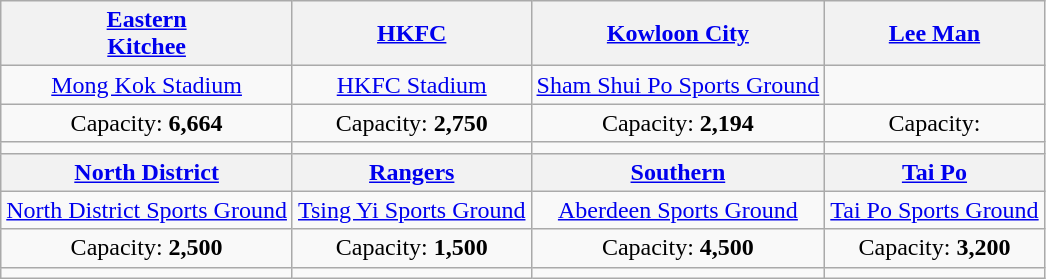<table class="wikitable" style="text-align:center">
<tr>
<th><a href='#'>Eastern</a><br><a href='#'>Kitchee</a></th>
<th><a href='#'>HKFC</a></th>
<th><a href='#'>Kowloon City</a></th>
<th><a href='#'>Lee Man</a></th>
</tr>
<tr>
<td><a href='#'>Mong Kok Stadium</a></td>
<td><a href='#'>HKFC Stadium</a></td>
<td><a href='#'>Sham Shui Po Sports Ground</a></td>
<td></td>
</tr>
<tr>
<td>Capacity: <strong>6,664</strong></td>
<td>Capacity: <strong>2,750</strong></td>
<td>Capacity: <strong>2,194</strong></td>
<td>Capacity:</td>
</tr>
<tr>
<td></td>
<td></td>
<td></td>
<td></td>
</tr>
<tr>
<th><a href='#'>North District</a></th>
<th><a href='#'>Rangers</a></th>
<th><a href='#'>Southern</a></th>
<th><a href='#'>Tai Po</a></th>
</tr>
<tr>
<td><a href='#'>North District Sports Ground</a></td>
<td><a href='#'>Tsing Yi Sports Ground</a></td>
<td><a href='#'>Aberdeen Sports Ground</a></td>
<td><a href='#'>Tai Po Sports Ground</a></td>
</tr>
<tr>
<td>Capacity: <strong>2,500</strong></td>
<td>Capacity: <strong>1,500</strong></td>
<td>Capacity: <strong>4,500</strong></td>
<td>Capacity: <strong>3,200</strong></td>
</tr>
<tr>
<td></td>
<td></td>
<td></td>
<td></td>
</tr>
</table>
